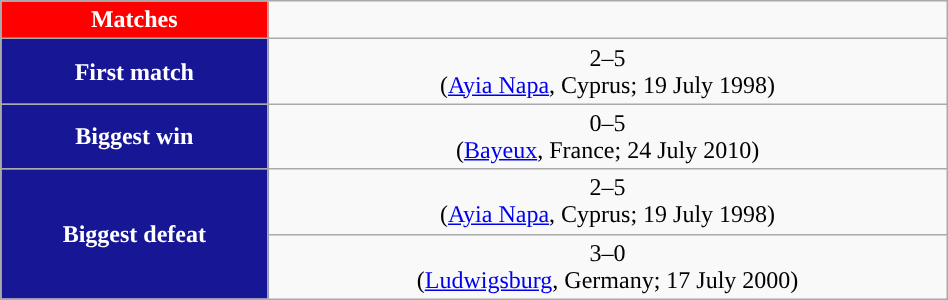<table class="wikitable collapsible" style="width:50%; text-align:center;">
<tr>
<th style="background:#ff0000; color:white; "><strong>Matches</strong></th>
</tr>
<tr>
<th style="background:#171796; color:white; ">First match</th>
<td> 2–5 <br>(<a href='#'>Ayia Napa</a>, Cyprus; 19 July 1998)</td>
</tr>
<tr>
<th style="background:#171796; color:white; ">Biggest win</th>
<td> 0–5 <br>(<a href='#'>Bayeux</a>, France; 24 July 2010)</td>
</tr>
<tr>
<th rowspan=2 style="background:#171796; color:white; ">Biggest defeat</th>
<td> 2–5 <br>(<a href='#'>Ayia Napa</a>, Cyprus; 19 July 1998)</td>
</tr>
<tr>
<td> 3–0 <br>(<a href='#'>Ludwigsburg</a>, Germany; 17 July 2000)</td>
</tr>
</table>
